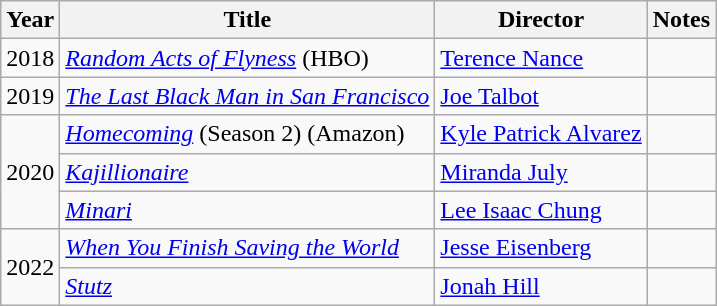<table class="wikitable">
<tr>
<th>Year</th>
<th>Title</th>
<th>Director</th>
<th>Notes</th>
</tr>
<tr>
<td>2018</td>
<td><em><a href='#'>Random Acts of Flyness</a></em> (HBO)</td>
<td><a href='#'>Terence Nance</a></td>
<td></td>
</tr>
<tr>
<td>2019</td>
<td><em><a href='#'>The Last Black Man in San Francisco</a></em></td>
<td><a href='#'>Joe Talbot</a></td>
<td></td>
</tr>
<tr>
<td rowspan=3>2020</td>
<td><a href='#'><em>Homecoming</em></a> (Season 2) (Amazon)</td>
<td><a href='#'>Kyle Patrick Alvarez</a></td>
<td></td>
</tr>
<tr>
<td><em><a href='#'>Kajillionaire</a></em></td>
<td><a href='#'>Miranda July</a></td>
<td></td>
</tr>
<tr>
<td><em><a href='#'>Minari</a></em></td>
<td><a href='#'>Lee Isaac Chung</a></td>
<td></td>
</tr>
<tr>
<td rowspan=2>2022</td>
<td><a href='#'><em>When You Finish Saving the World</em></a></td>
<td><a href='#'>Jesse Eisenberg</a></td>
<td></td>
</tr>
<tr>
<td><a href='#'><em>Stutz</em></a></td>
<td><a href='#'>Jonah Hill</a></td>
<td></td>
</tr>
</table>
